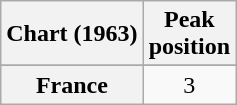<table class="wikitable sortable plainrowheaders" style="text-align:center">
<tr>
<th>Chart (1963)</th>
<th>Peak<br>position</th>
</tr>
<tr>
</tr>
<tr>
<th scope="row">France</th>
<td>3</td>
</tr>
</table>
